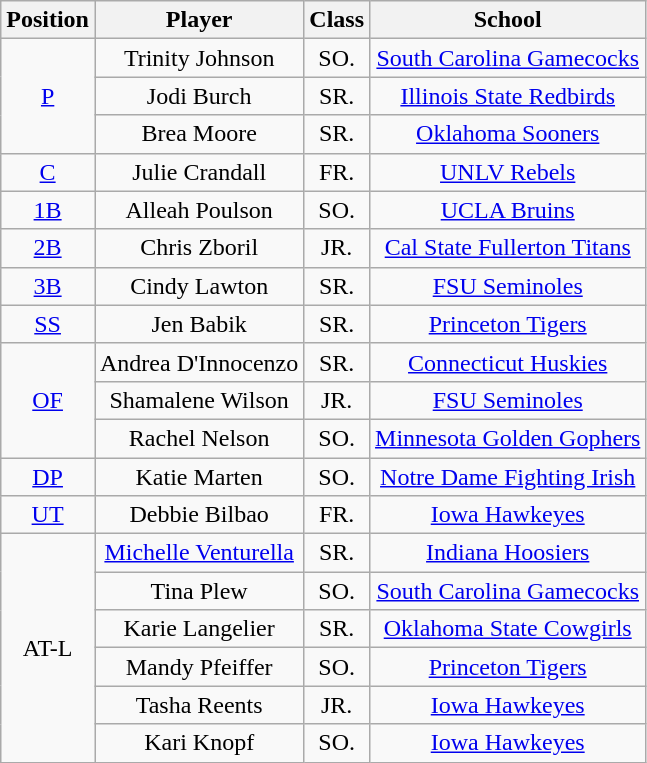<table class="wikitable">
<tr>
<th>Position</th>
<th>Player</th>
<th>Class</th>
<th>School</th>
</tr>
<tr align=center>
<td rowspan=3><a href='#'>P</a></td>
<td>Trinity Johnson</td>
<td>SO.</td>
<td><a href='#'>South Carolina Gamecocks</a></td>
</tr>
<tr align=center>
<td>Jodi Burch</td>
<td>SR.</td>
<td><a href='#'>Illinois State Redbirds</a></td>
</tr>
<tr align=center>
<td>Brea Moore</td>
<td>SR.</td>
<td><a href='#'>Oklahoma Sooners</a></td>
</tr>
<tr align=center>
<td rowspan=1><a href='#'>C</a></td>
<td>Julie Crandall</td>
<td>FR.</td>
<td><a href='#'>UNLV Rebels</a></td>
</tr>
<tr align=center>
<td rowspan=1><a href='#'>1B</a></td>
<td>Alleah Poulson</td>
<td>SO.</td>
<td><a href='#'>UCLA Bruins</a></td>
</tr>
<tr align=center>
<td rowspan=1><a href='#'>2B</a></td>
<td>Chris Zboril</td>
<td>JR.</td>
<td><a href='#'>Cal State Fullerton Titans</a></td>
</tr>
<tr align=center>
<td rowspan=1><a href='#'>3B</a></td>
<td>Cindy Lawton</td>
<td>SR.</td>
<td><a href='#'>FSU Seminoles</a></td>
</tr>
<tr align=center>
<td rowspan=1><a href='#'>SS</a></td>
<td>Jen Babik</td>
<td>SR.</td>
<td><a href='#'>Princeton Tigers</a></td>
</tr>
<tr align=center>
<td rowspan=3><a href='#'>OF</a></td>
<td>Andrea D'Innocenzo</td>
<td>SR.</td>
<td><a href='#'>Connecticut Huskies</a></td>
</tr>
<tr align=center>
<td>Shamalene Wilson</td>
<td>JR.</td>
<td><a href='#'>FSU Seminoles</a></td>
</tr>
<tr align=center>
<td>Rachel Nelson</td>
<td>SO.</td>
<td><a href='#'>Minnesota Golden Gophers</a></td>
</tr>
<tr align=center>
<td rowspan=1><a href='#'>DP</a></td>
<td>Katie Marten</td>
<td>SO.</td>
<td><a href='#'>Notre Dame Fighting Irish</a></td>
</tr>
<tr align=center>
<td rowspan=1><a href='#'>UT</a></td>
<td>Debbie Bilbao</td>
<td>FR.</td>
<td><a href='#'>Iowa Hawkeyes</a></td>
</tr>
<tr align=center>
<td rowspan=6>AT-L</td>
<td><a href='#'>Michelle Venturella</a></td>
<td>SR.</td>
<td><a href='#'>Indiana Hoosiers</a></td>
</tr>
<tr align=center>
<td>Tina Plew</td>
<td>SO.</td>
<td><a href='#'>South Carolina Gamecocks</a></td>
</tr>
<tr align=center>
<td>Karie Langelier</td>
<td>SR.</td>
<td><a href='#'>Oklahoma State Cowgirls</a></td>
</tr>
<tr align=center>
<td>Mandy Pfeiffer</td>
<td>SO.</td>
<td><a href='#'>Princeton Tigers</a></td>
</tr>
<tr align=center>
<td>Tasha Reents</td>
<td>JR.</td>
<td><a href='#'>Iowa Hawkeyes</a></td>
</tr>
<tr align=center>
<td>Kari Knopf</td>
<td>SO.</td>
<td><a href='#'>Iowa Hawkeyes</a></td>
</tr>
</table>
